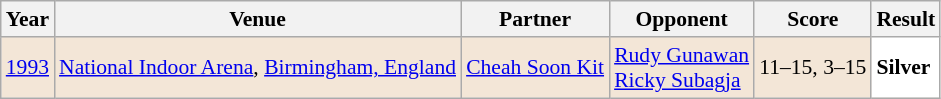<table class="sortable wikitable" style="font-size: 90%;">
<tr>
<th>Year</th>
<th>Venue</th>
<th>Partner</th>
<th>Opponent</th>
<th>Score</th>
<th>Result</th>
</tr>
<tr style="background:#F3E6D7">
<td align="center"><a href='#'>1993</a></td>
<td align="left"><a href='#'>National Indoor Arena</a>, <a href='#'>Birmingham, England</a></td>
<td align="left"> <a href='#'>Cheah Soon Kit</a></td>
<td align="left"> <a href='#'>Rudy Gunawan</a> <br> <a href='#'>Ricky Subagja</a></td>
<td align="left">11–15, 3–15</td>
<td style="text-align:left; background:white"> <strong>Silver</strong></td>
</tr>
</table>
